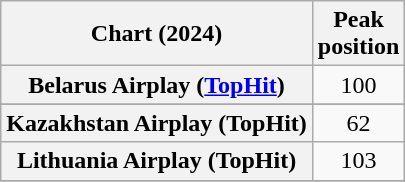<table class="wikitable sortable plainrowheaders" style="text-align:center">
<tr>
<th scope="col">Chart (2024)</th>
<th scope="col">Peak<br>position</th>
</tr>
<tr>
<th scope="row">Belarus Airplay (<a href='#'>TopHit</a>)</th>
<td>100</td>
</tr>
<tr>
</tr>
<tr>
<th scope="row">Kazakhstan Airplay (TopHit)</th>
<td>62</td>
</tr>
<tr>
<th scope="row">Lithuania Airplay (TopHit)</th>
<td>103</td>
</tr>
<tr>
</tr>
</table>
